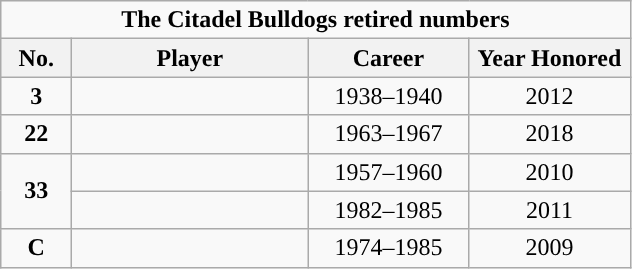<table class="wikitable sortable" style="text-align:center">
<tr>
<td colspan="5"><strong>The Citadel Bulldogs retired numbers</strong></td>
</tr>
<tr>
<th width=40px>No.</th>
<th width=150px>Player</th>
<th width=100px>Career</th>
<th width=100px>Year Honored</th>
</tr>
<tr>
<td><strong>3</strong></td>
<td></td>
<td>1938–1940</td>
<td>2012</td>
</tr>
<tr>
<td><strong>22</strong></td>
<td></td>
<td>1963–1967</td>
<td>2018</td>
</tr>
<tr>
<td rowspan=2><strong>33</strong></td>
<td></td>
<td>1957–1960</td>
<td>2010</td>
</tr>
<tr>
<td></td>
<td>1982–1985</td>
<td>2011</td>
</tr>
<tr>
<td><strong>C</strong></td>
<td></td>
<td>1974–1985</td>
<td>2009</td>
</tr>
</table>
